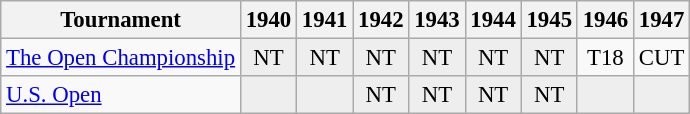<table class="wikitable" style="font-size:95%;text-align:center;">
<tr>
<th>Tournament</th>
<th>1940</th>
<th>1941</th>
<th>1942</th>
<th>1943</th>
<th>1944</th>
<th>1945</th>
<th>1946</th>
<th>1947</th>
</tr>
<tr>
<td align=left><a href='#'>The Open Championship</a></td>
<td style="background:#eeeeee;">NT</td>
<td style="background:#eeeeee;">NT</td>
<td style="background:#eeeeee;">NT</td>
<td style="background:#eeeeee;">NT</td>
<td style="background:#eeeeee;">NT</td>
<td style="background:#eeeeee;">NT</td>
<td>T18</td>
<td>CUT</td>
</tr>
<tr>
<td align=left><a href='#'>U.S. Open</a></td>
<td style="background:#eeeeee;"></td>
<td style="background:#eeeeee;"></td>
<td style="background:#eeeeee;">NT</td>
<td style="background:#eeeeee;">NT</td>
<td style="background:#eeeeee;">NT</td>
<td style="background:#eeeeee;">NT</td>
<td style="background:#eeeeee;"></td>
<td style="background:#eeeeee;"></td>
</tr>
</table>
